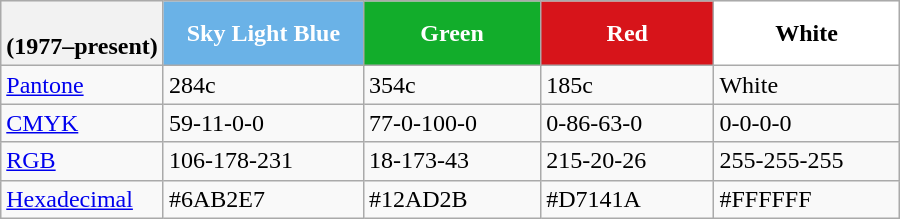<table class="wikitable" width="600px" border="1" cellpadding="3" cellspacing="0" style="background: #f9f9f9; border: 1px solid #aaaaaa; border-collapse: collapse; white-space: nowrap; text-align: left">
<tr style="text-align: center; background: #eee">
<th><br>(1977–present)</th>
<th style="background:#6AB2E7; color:#FFF; width:150px">Sky Light Blue</th>
<th style="background:#12AD2B; color:#FFF; width:150px">Green</th>
<th style="background:#D7141A; color:#FFF; width:150px">Red</th>
<th style="background:#FFFFFF; color:#000; width:150px">White</th>
</tr>
<tr>
<td><a href='#'>Pantone</a></td>
<td>284c</td>
<td>354c</td>
<td>185c</td>
<td>White</td>
</tr>
<tr>
<td><a href='#'>CMYK</a></td>
<td>59-11-0-0</td>
<td>77-0-100-0</td>
<td>0-86-63-0</td>
<td>0-0-0-0</td>
</tr>
<tr>
<td><a href='#'>RGB</a></td>
<td>106-178-231</td>
<td>18-173-43</td>
<td>215-20-26</td>
<td>255-255-255</td>
</tr>
<tr>
<td><a href='#'>Hexadecimal</a></td>
<td>#6AB2E7</td>
<td>#12AD2B</td>
<td>#D7141A</td>
<td>#FFFFFF</td>
</tr>
</table>
